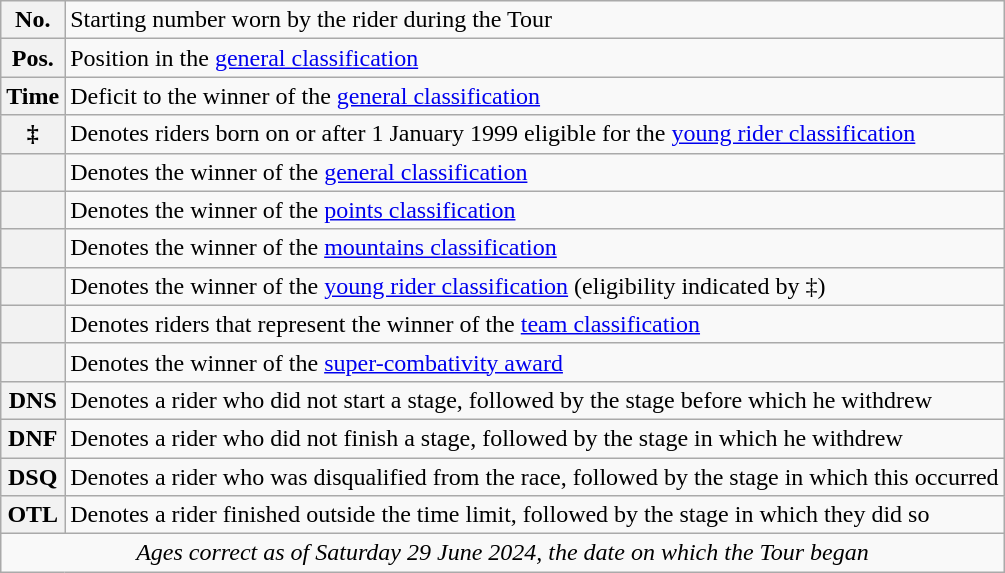<table class="wikitable">
<tr>
<th scope="row" style="text-align:center;">No.</th>
<td>Starting number worn by the rider during the Tour</td>
</tr>
<tr>
<th scope="row" style="text-align:center;">Pos.</th>
<td>Position in the <a href='#'>general classification</a></td>
</tr>
<tr>
<th scope="row" style="text-align:center;">Time</th>
<td>Deficit to the winner of the <a href='#'>general classification</a></td>
</tr>
<tr>
<th scope="row" style="text-align:center;">‡</th>
<td>Denotes riders born on or after 1 January 1999 eligible for the <a href='#'>young rider classification</a></td>
</tr>
<tr>
<th scope="row" style="text-align:center;"></th>
<td>Denotes the winner of the <a href='#'>general classification</a></td>
</tr>
<tr>
<th scope="row" style="text-align:center;"></th>
<td>Denotes the winner of the <a href='#'>points classification</a></td>
</tr>
<tr>
<th scope="row" style="text-align:center;"></th>
<td>Denotes the winner of the <a href='#'>mountains classification</a></td>
</tr>
<tr>
<th scope="row" style="text-align:center;"></th>
<td>Denotes the winner of the <a href='#'>young rider classification</a> (eligibility indicated by ‡)</td>
</tr>
<tr>
<th scope="row" style="text-align:center;"></th>
<td>Denotes riders that represent the winner of the <a href='#'>team classification</a></td>
</tr>
<tr>
<th scope="row" style="text-align:center;"></th>
<td>Denotes the winner of the <a href='#'>super-combativity award</a></td>
</tr>
<tr>
<th scope="row" style="text-align:center;">DNS</th>
<td>Denotes a rider who did not start a stage, followed by the stage before which he withdrew</td>
</tr>
<tr>
<th scope="row" style="text-align:center;">DNF</th>
<td>Denotes a rider who did not finish a stage, followed by the stage in which he withdrew</td>
</tr>
<tr>
<th scope="row" style="text-align:center;">DSQ</th>
<td>Denotes a rider who was disqualified from the race, followed by the stage in which this occurred</td>
</tr>
<tr>
<th scope="row" style="text-align:center;">OTL</th>
<td>Denotes a rider finished outside the time limit, followed by the stage in which they did so</td>
</tr>
<tr>
<td style="text-align:center;" colspan="2"><em>Ages correct as of Saturday 29 June 2024, the date on which the Tour began</em></td>
</tr>
</table>
